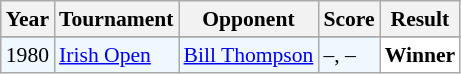<table class="sortable wikitable" style="font-size:90%;">
<tr>
<th>Year</th>
<th>Tournament</th>
<th>Opponent</th>
<th>Score</th>
<th>Result</th>
</tr>
<tr>
</tr>
<tr style="background:#F0F8FF">
<td align="center">1980</td>
<td align="left"><a href='#'>Irish Open</a></td>
<td align="left"> <a href='#'>Bill Thompson</a></td>
<td align="left">–, –</td>
<td style="text-align:left; background:white"> <strong>Winner</strong></td>
</tr>
</table>
